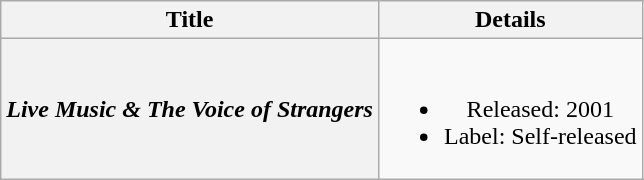<table class="wikitable plainrowheaders" style="text-align:center;">
<tr>
<th>Title</th>
<th>Details</th>
</tr>
<tr>
<th scope="row"><em>Live Music & The Voice of Strangers</em></th>
<td><br><ul><li>Released: 2001</li><li>Label: Self-released</li></ul></td>
</tr>
</table>
